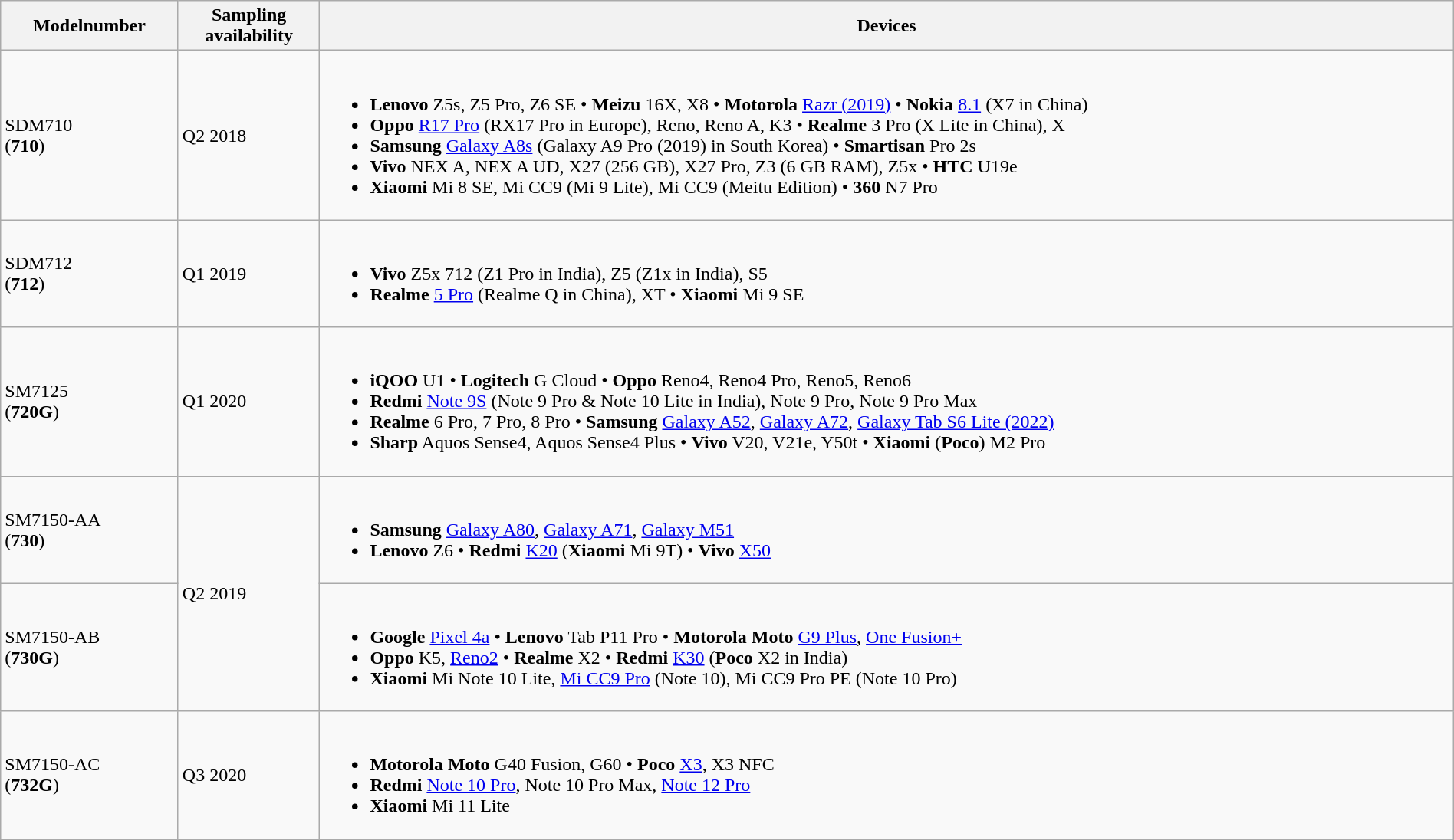<table class="wikitable" style="width:100%">
<tr>
<th>Modelnumber</th>
<th>Sampling<br>availability</th>
<th>Devices</th>
</tr>
<tr>
<td>SDM710<br>(<strong>710</strong>)</td>
<td>Q2 2018</td>
<td><br><ul><li><strong>Lenovo</strong> Z5s, Z5 Pro, Z6 SE • <strong>Meizu</strong> 16X, X8 • <strong>Motorola</strong> <a href='#'>Razr (2019)</a> • <strong>Nokia</strong> <a href='#'>8.1</a> (X7 in China)</li><li><strong>Oppo</strong> <a href='#'>R17 Pro</a> (RX17 Pro in Europe), Reno, Reno A, K3 • <strong>Realme</strong> 3 Pro (X Lite in China), X</li><li><strong>Samsung</strong> <a href='#'>Galaxy A8s</a> (Galaxy A9 Pro (2019) in South Korea) • <strong>Smartisan</strong> Pro 2s</li><li><strong>Vivo</strong> NEX A, NEX A UD, X27 (256 GB), X27 Pro, Z3 (6 GB RAM), Z5x • <strong>HTC</strong> U19e</li><li><strong>Xiaomi</strong> Mi 8 SE, Mi CC9 (Mi 9 Lite), Mi CC9 (Meitu Edition) • <strong>360</strong> N7 Pro</li></ul></td>
</tr>
<tr>
<td>SDM712<br>(<strong>712</strong>)</td>
<td>Q1 2019</td>
<td><br><ul><li><strong>Vivo</strong> Z5x 712 (Z1 Pro in India), Z5 (Z1x in India), S5</li><li><strong>Realme</strong> <a href='#'>5 Pro</a> (Realme Q in China), XT • <strong>Xiaomi</strong> Mi 9 SE</li></ul></td>
</tr>
<tr>
<td>SM7125<br>(<strong>720G</strong>)</td>
<td>Q1 2020</td>
<td><br><ul><li><strong>iQOO</strong> U1 • <strong>Logitech</strong> G Cloud • <strong>Oppo</strong> Reno4, Reno4 Pro, Reno5, Reno6</li><li><strong>Redmi</strong> <a href='#'>Note 9S</a> (Note 9 Pro & Note 10 Lite in India), Note 9 Pro, Note 9 Pro Max</li><li><strong>Realme</strong> 6 Pro, 7 Pro, 8 Pro • <strong>Samsung</strong> <a href='#'>Galaxy A52</a>, <a href='#'>Galaxy A72</a>, <a href='#'>Galaxy Tab S6 Lite (2022)</a></li><li><strong>Sharp</strong> Aquos Sense4, Aquos Sense4 Plus • <strong>Vivo</strong> V20, V21e, Y50t • <strong>Xiaomi</strong> (<strong>Poco</strong>) M2 Pro</li></ul></td>
</tr>
<tr>
<td>SM7150-AA<br>(<strong>730</strong>)</td>
<td rowspan="2">Q2 2019</td>
<td><br><ul><li><strong>Samsung</strong> <a href='#'>Galaxy A80</a>, <a href='#'>Galaxy A71</a>, <a href='#'>Galaxy M51</a></li><li><strong>Lenovo</strong> Z6 • <strong>Redmi</strong> <a href='#'>K20</a> (<strong>Xiaomi</strong> Mi 9T) • <strong>Vivo</strong> <a href='#'>X50</a></li></ul></td>
</tr>
<tr>
<td>SM7150-AB<br>(<strong>730G</strong>)</td>
<td><br><ul><li><strong>Google</strong> <a href='#'>Pixel 4a</a> • <strong>Lenovo</strong> Tab P11 Pro • <strong>Motorola Moto</strong> <a href='#'>G9 Plus</a>, <a href='#'>One Fusion+</a></li><li><strong>Oppo</strong> K5, <a href='#'>Reno2</a> • <strong>Realme</strong> X2 • <strong>Redmi</strong> <a href='#'>K30</a> (<strong>Poco</strong> X2 in India)</li><li><strong>Xiaomi</strong> Mi Note 10 Lite, <a href='#'>Mi CC9 Pro</a> (Note 10), Mi CC9 Pro PE (Note 10 Pro)</li></ul></td>
</tr>
<tr>
<td>SM7150-AC<br>(<strong>732G</strong>)</td>
<td>Q3 2020</td>
<td><br><ul><li><strong>Motorola Moto</strong> G40 Fusion, G60 • <strong>Poco</strong> <a href='#'>X3</a>, X3 NFC</li><li><strong>Redmi</strong> <a href='#'>Note 10 Pro</a>, Note 10 Pro Max, <a href='#'>Note 12 Pro</a></li><li><strong>Xiaomi</strong> Mi 11 Lite</li></ul></td>
</tr>
<tr>
</tr>
</table>
